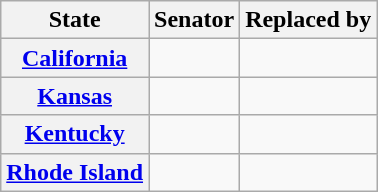<table class="wikitable sortable plainrowheaders">
<tr>
<th scope="col">State</th>
<th scope="col">Senator</th>
<th scope="col">Replaced by</th>
</tr>
<tr>
<th><a href='#'>California</a></th>
<td></td>
<td></td>
</tr>
<tr>
<th><a href='#'>Kansas</a></th>
<td></td>
<td></td>
</tr>
<tr>
<th><a href='#'>Kentucky</a></th>
<td></td>
<td></td>
</tr>
<tr>
<th><a href='#'>Rhode Island</a></th>
<td></td>
<td></td>
</tr>
</table>
